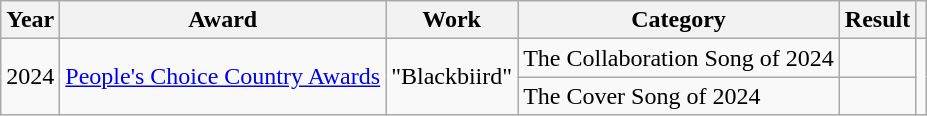<table class="wikitable">
<tr>
<th scope="col">Year</th>
<th scope="col">Award</th>
<th scope="col">Work</th>
<th scope="col">Category</th>
<th scope="col">Result</th>
<th scope="col"></th>
</tr>
<tr>
<td rowspan=2>2024</td>
<td rowspan=2><a href='#'>People's Choice Country Awards</a></td>
<td rowspan=2>"Blackbiird" </td>
<td>The Collaboration Song of 2024</td>
<td></td>
<td rowspan=2 align="center"></td>
</tr>
<tr>
<td>The Cover Song of 2024</td>
<td></td>
</tr>
</table>
